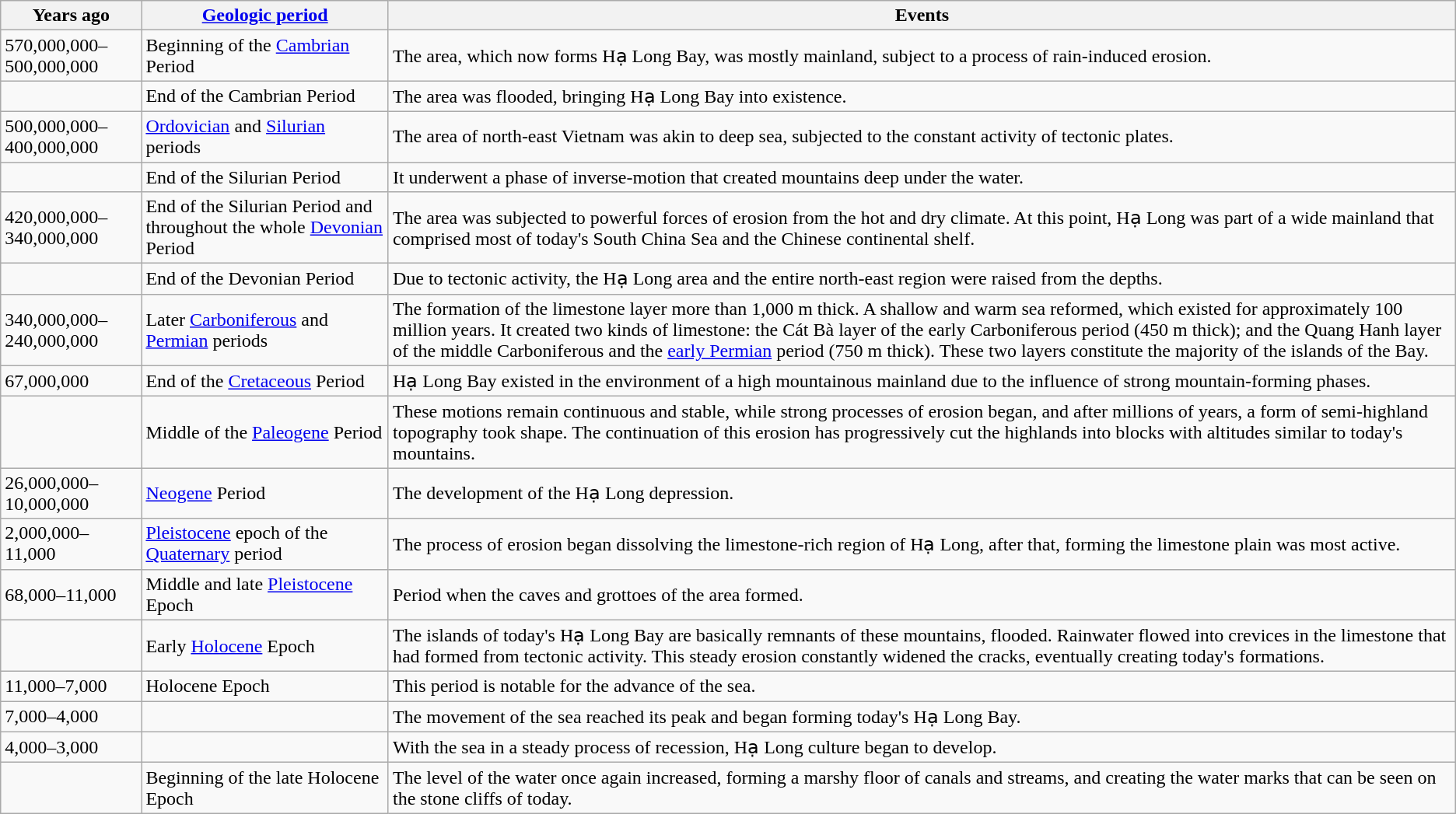<table class="wikitable">
<tr>
<th>Years ago</th>
<th><a href='#'>Geologic period</a></th>
<th>Events</th>
</tr>
<tr>
<td>570,000,000–500,000,000</td>
<td>Beginning of the <a href='#'>Cambrian</a> Period</td>
<td>The area, which now forms Hạ Long Bay, was mostly mainland, subject to a process of rain-induced erosion.</td>
</tr>
<tr>
<td></td>
<td>End of the Cambrian Period</td>
<td>The area was flooded, bringing Hạ Long Bay into existence.</td>
</tr>
<tr>
<td>500,000,000–400,000,000</td>
<td><a href='#'>Ordovician</a> and <a href='#'>Silurian</a> periods</td>
<td>The area of north-east Vietnam was akin to deep sea, subjected to the constant activity of tectonic plates.</td>
</tr>
<tr>
<td></td>
<td>End of the Silurian Period</td>
<td>It underwent a phase of inverse-motion that created mountains deep under the water.</td>
</tr>
<tr>
<td>420,000,000–340,000,000</td>
<td>End of the Silurian Period and throughout the whole <a href='#'>Devonian</a> Period</td>
<td>The area was subjected to powerful forces of erosion from the hot and dry climate. At this point, Hạ Long was part of a wide mainland that comprised most of today's South China Sea and the Chinese continental shelf.</td>
</tr>
<tr>
<td></td>
<td>End of the Devonian Period</td>
<td>Due to tectonic activity, the Hạ Long area and the entire north-east region were raised from the depths.</td>
</tr>
<tr>
<td>340,000,000–240,000,000</td>
<td>Later <a href='#'>Carboniferous</a> and <a href='#'>Permian</a> periods</td>
<td>The formation of the limestone layer more than 1,000 m thick. A shallow and warm sea reformed, which existed for approximately 100 million years. It created two kinds of limestone: the Cát Bà layer of the early Carboniferous period (450 m thick); and the Quang Hanh layer of the middle Carboniferous and the <a href='#'>early Permian</a> period (750 m thick). These two layers constitute the majority of the islands of the Bay.</td>
</tr>
<tr>
<td>67,000,000</td>
<td>End of the <a href='#'>Cretaceous</a> Period</td>
<td>Hạ Long Bay existed in the environment of a high mountainous mainland due to the influence of strong mountain-forming phases.</td>
</tr>
<tr>
<td></td>
<td>Middle of the <a href='#'>Paleogene</a> Period</td>
<td>These motions remain continuous and stable, while strong processes of erosion began, and after millions of years, a form of semi-highland topography took shape. The continuation of this erosion has progressively cut the highlands into blocks with altitudes similar to today's mountains.</td>
</tr>
<tr>
<td>26,000,000–10,000,000</td>
<td><a href='#'>Neogene</a> Period</td>
<td>The development of the Hạ Long depression.</td>
</tr>
<tr>
<td>2,000,000–11,000</td>
<td><a href='#'>Pleistocene</a> epoch of the <a href='#'>Quaternary</a> period</td>
<td>The process of erosion began dissolving the limestone-rich region of Hạ Long, after that, forming the limestone plain was most active.</td>
</tr>
<tr>
<td>68,000–11,000</td>
<td>Middle and late <a href='#'>Pleistocene</a> Epoch</td>
<td>Period when the caves and grottoes of the area formed.</td>
</tr>
<tr>
<td></td>
<td>Early <a href='#'>Holocene</a> Epoch</td>
<td>The islands of today's Hạ Long Bay are basically remnants of these mountains, flooded. Rainwater flowed into crevices in the limestone that had formed from tectonic activity. This steady erosion constantly widened the cracks, eventually creating today's formations.</td>
</tr>
<tr>
<td>11,000–7,000</td>
<td>Holocene Epoch</td>
<td>This period is notable for the advance of the sea.</td>
</tr>
<tr>
<td>7,000–4,000</td>
<td></td>
<td>The movement of the sea reached its peak and began forming today's Hạ Long Bay.</td>
</tr>
<tr>
<td>4,000–3,000</td>
<td></td>
<td>With the sea in a steady process of recession, Hạ Long culture began to develop.</td>
</tr>
<tr>
<td></td>
<td>Beginning of the late Holocene Epoch</td>
<td>The level of the water once again increased, forming a marshy floor of canals and streams, and creating the water marks that can be seen on the stone cliffs of today.</td>
</tr>
</table>
